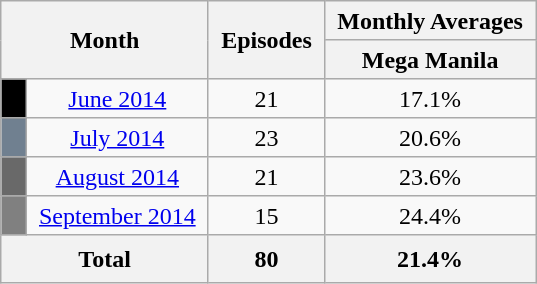<table class="wikitable plainrowheaders" style="text-align: center; line-height:25px;">
<tr class="wikitable" style="text-align: center;">
<th colspan="2" rowspan="2" style="padding: 0 8px;">Month</th>
<th rowspan="2" style="padding: 0 8px;">Episodes</th>
<th colspan="2" style="padding: 0 8px;">Monthly Averages</th>
</tr>
<tr>
<th style="padding: 0 8px;">Mega Manila</th>
</tr>
<tr>
<td style="padding: 0 8px; background:#000000;"></td>
<td style="padding: 0 8px;" '><a href='#'>June 2014</a></td>
<td style="padding: 0 8px;">21</td>
<td style="padding: 0 8px;">17.1%</td>
</tr>
<tr>
<td style="padding: 0 8px; background:#708090;"></td>
<td style="padding: 0 8px;" '><a href='#'>July 2014</a></td>
<td style="padding: 0 8px;">23</td>
<td style="padding: 0 8px;">20.6%</td>
</tr>
<tr>
<td style="padding: 0 8px; background:#696969;"></td>
<td style="padding: 0 8px;" '><a href='#'>August 2014</a></td>
<td style="padding: 0 8px;">21</td>
<td style="padding: 0 8px;">23.6%</td>
</tr>
<tr>
<td style="padding: 0 8px; background:#808080;"></td>
<td style="padding: 0 8px;" '><a href='#'>September 2014</a></td>
<td style="padding: 0 8px;">15</td>
<td style="padding: 0 8px;">24.4%</td>
</tr>
<tr>
<th colspan="2">Total</th>
<th colspan="1">80</th>
<th colspan="2">21.4%</th>
</tr>
</table>
